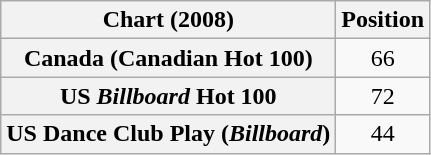<table class="wikitable sortable plainrowheaders" style="text-align:center">
<tr>
<th scope="col">Chart (2008)</th>
<th scope="col">Position</th>
</tr>
<tr>
<th scope="row">Canada (Canadian Hot 100)</th>
<td>66</td>
</tr>
<tr>
<th scope="row">US <em>Billboard</em> Hot 100</th>
<td>72</td>
</tr>
<tr>
<th scope="row">US Dance Club Play (<em>Billboard</em>)</th>
<td>44</td>
</tr>
</table>
